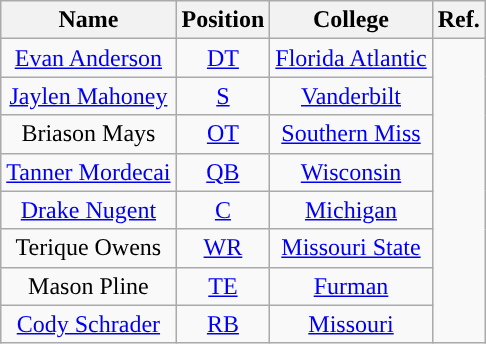<table class="wikitable" style="text-align:center">
<tr>
<th>Name</th>
<th>Position</th>
<th>College</th>
<th>Ref.</th>
</tr>
<tr>
<td><a href='#'>Evan Anderson</a></td>
<td><a href='#'>DT</a></td>
<td><a href='#'>Florida Atlantic</a></td>
<td rowspan="8"></td>
</tr>
<tr>
<td><a href='#'>Jaylen Mahoney</a></td>
<td><a href='#'>S</a></td>
<td><a href='#'>Vanderbilt</a></td>
</tr>
<tr>
<td>Briason Mays</td>
<td><a href='#'>OT</a></td>
<td><a href='#'>Southern Miss</a></td>
</tr>
<tr>
<td><a href='#'>Tanner Mordecai</a></td>
<td><a href='#'>QB</a></td>
<td><a href='#'>Wisconsin</a></td>
</tr>
<tr>
<td><a href='#'>Drake Nugent</a></td>
<td><a href='#'>C</a></td>
<td><a href='#'>Michigan</a></td>
</tr>
<tr>
<td>Terique Owens</td>
<td><a href='#'>WR</a></td>
<td><a href='#'>Missouri State</a></td>
</tr>
<tr>
<td>Mason Pline</td>
<td><a href='#'>TE</a></td>
<td><a href='#'>Furman</a></td>
</tr>
<tr>
<td><a href='#'>Cody Schrader</a></td>
<td><a href='#'>RB</a></td>
<td><a href='#'>Missouri</a></td>
</tr>
</table>
